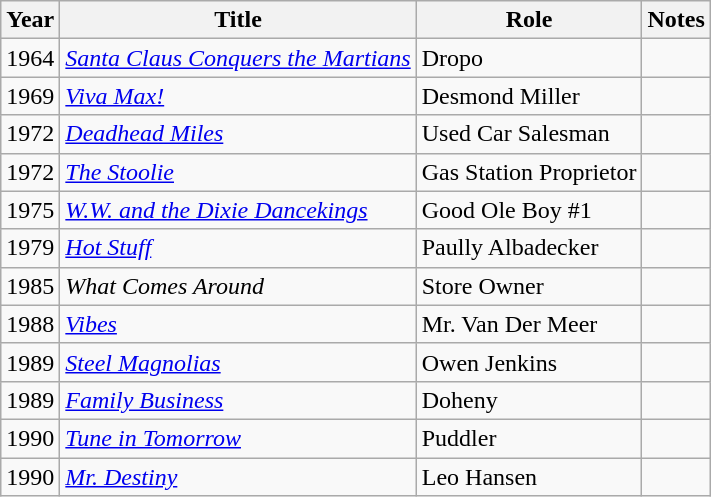<table class="wikitable">
<tr>
<th>Year</th>
<th>Title</th>
<th>Role</th>
<th>Notes</th>
</tr>
<tr>
<td>1964</td>
<td><em><a href='#'>Santa Claus Conquers the Martians</a></em></td>
<td>Dropo</td>
<td></td>
</tr>
<tr>
<td>1969</td>
<td><em><a href='#'>Viva Max!</a></em></td>
<td>Desmond Miller</td>
<td></td>
</tr>
<tr>
<td>1972</td>
<td><em><a href='#'>Deadhead Miles</a></em></td>
<td>Used Car Salesman</td>
<td></td>
</tr>
<tr>
<td>1972</td>
<td><em><a href='#'>The Stoolie</a></em></td>
<td>Gas Station Proprietor</td>
<td></td>
</tr>
<tr>
<td>1975</td>
<td><em><a href='#'>W.W. and the Dixie Dancekings</a></em></td>
<td>Good Ole Boy #1</td>
<td></td>
</tr>
<tr>
<td>1979</td>
<td><em><a href='#'>Hot Stuff</a></em></td>
<td>Paully Albadecker</td>
<td></td>
</tr>
<tr>
<td>1985</td>
<td><em>What Comes Around</em></td>
<td>Store Owner</td>
<td></td>
</tr>
<tr>
<td>1988</td>
<td><em><a href='#'>Vibes</a></em></td>
<td>Mr. Van Der Meer</td>
<td></td>
</tr>
<tr>
<td>1989</td>
<td><em><a href='#'>Steel Magnolias</a></em></td>
<td>Owen Jenkins</td>
<td></td>
</tr>
<tr>
<td>1989</td>
<td><em><a href='#'>Family Business</a></em></td>
<td>Doheny</td>
<td></td>
</tr>
<tr>
<td>1990</td>
<td><em><a href='#'>Tune in Tomorrow</a></em></td>
<td>Puddler</td>
<td></td>
</tr>
<tr>
<td>1990</td>
<td><em><a href='#'>Mr. Destiny</a></em></td>
<td>Leo Hansen</td>
<td></td>
</tr>
</table>
